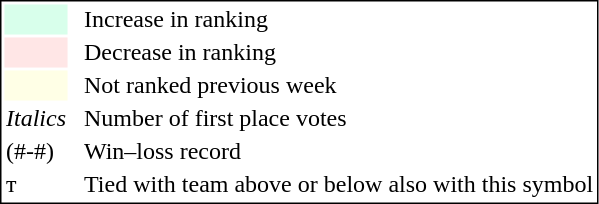<table style="border:1px solid black;">
<tr>
<td style="background:#D8FFEB; width:20px;"></td>
<td> </td>
<td>Increase in ranking</td>
</tr>
<tr>
<td style="background:#FFE6E6; width:20px;"></td>
<td> </td>
<td>Decrease in ranking</td>
</tr>
<tr>
<td style="background:#FFFFE6; width:20px;"></td>
<td> </td>
<td>Not ranked previous week</td>
</tr>
<tr>
<td><em>Italics</em></td>
<td> </td>
<td>Number of first place votes</td>
</tr>
<tr>
<td>(#-#)</td>
<td> </td>
<td>Win–loss record</td>
</tr>
<tr>
<td>т</td>
<td></td>
<td>Tied with team above or below also with this symbol</td>
</tr>
</table>
